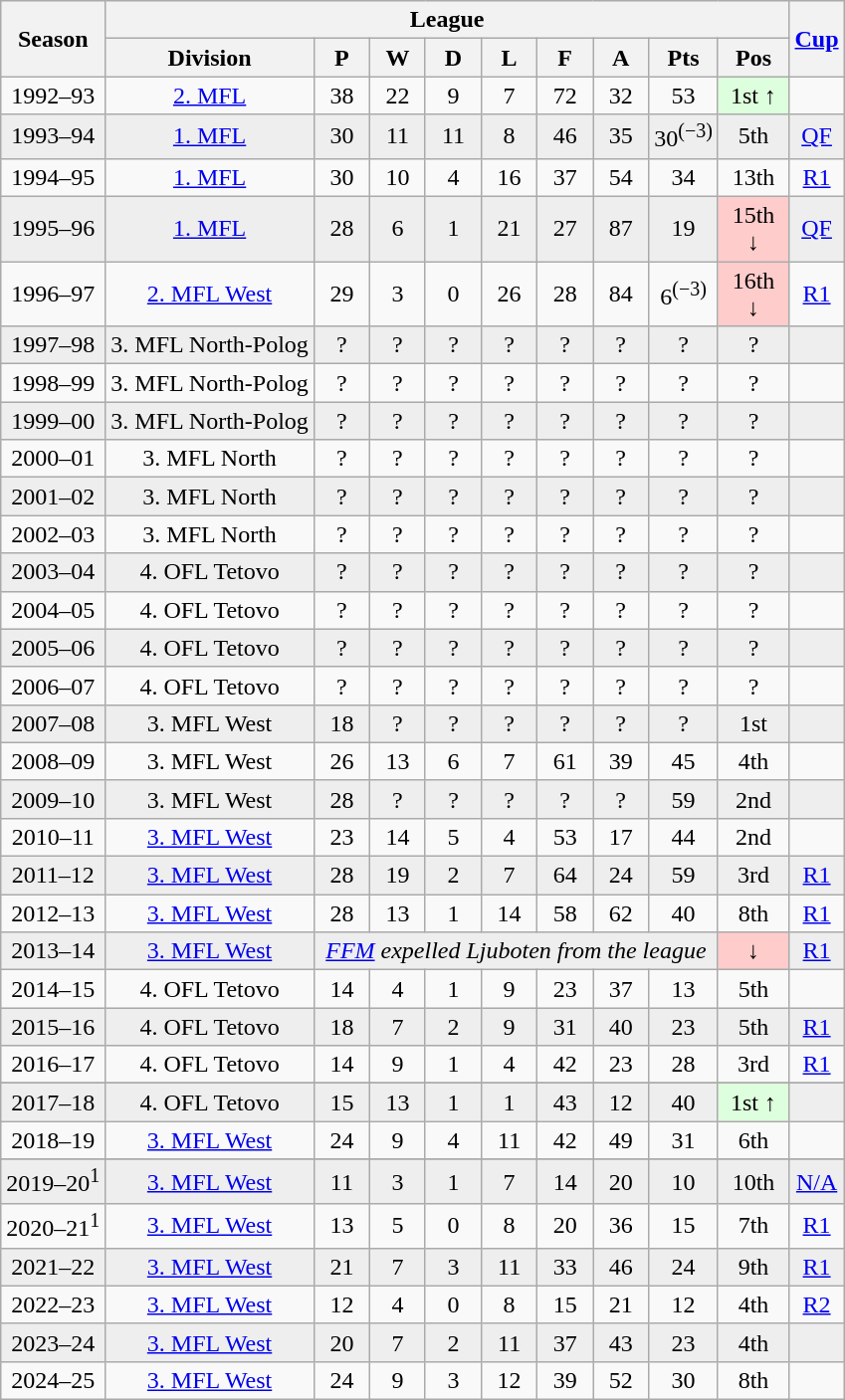<table class="wikitable" style="text-align:center; font-size:100%">
<tr>
<th rowspan=2>Season</th>
<th colspan=9>League</th>
<th rowspan=2 width="30"><a href='#'>Cup</a></th>
</tr>
<tr>
<th>Division</th>
<th width="30">P</th>
<th width="30">W</th>
<th width="30">D</th>
<th width="30">L</th>
<th width="30">F</th>
<th width="30">A</th>
<th width="30">Pts</th>
<th width="40">Pos</th>
</tr>
<tr>
<td>1992–93</td>
<td><a href='#'>2. MFL</a></td>
<td>38</td>
<td>22</td>
<td>9</td>
<td>7</td>
<td>72</td>
<td>32</td>
<td>53</td>
<td bgcolor="#DDFFDD">1st ↑</td>
<td></td>
</tr>
<tr bgcolor=#EEEEEE>
<td>1993–94</td>
<td><a href='#'>1. MFL</a></td>
<td>30</td>
<td>11</td>
<td>11</td>
<td>8</td>
<td>46</td>
<td>35</td>
<td>30<sup>(−3)</sup></td>
<td>5th</td>
<td><a href='#'>QF</a></td>
</tr>
<tr>
<td>1994–95</td>
<td><a href='#'>1. MFL</a></td>
<td>30</td>
<td>10</td>
<td>4</td>
<td>16</td>
<td>37</td>
<td>54</td>
<td>34</td>
<td>13th</td>
<td><a href='#'>R1</a></td>
</tr>
<tr bgcolor=#EEEEEE>
<td>1995–96</td>
<td><a href='#'>1. MFL</a></td>
<td>28</td>
<td>6</td>
<td>1</td>
<td>21</td>
<td>27</td>
<td>87</td>
<td>19</td>
<td bgcolor="#FFCCCC">15th ↓</td>
<td><a href='#'>QF</a></td>
</tr>
<tr>
<td>1996–97</td>
<td><a href='#'>2. MFL West</a></td>
<td>29</td>
<td>3</td>
<td>0</td>
<td>26</td>
<td>28</td>
<td>84</td>
<td>6<sup>(−3)</sup></td>
<td bgcolor="#FFCCCC">16th ↓</td>
<td><a href='#'>R1</a></td>
</tr>
<tr bgcolor=#EEEEEE>
<td>1997–98</td>
<td>3. MFL North-Polog</td>
<td>?</td>
<td>?</td>
<td>?</td>
<td>?</td>
<td>?</td>
<td>?</td>
<td>?</td>
<td>?</td>
<td></td>
</tr>
<tr>
<td>1998–99</td>
<td>3. MFL North-Polog</td>
<td>?</td>
<td>?</td>
<td>?</td>
<td>?</td>
<td>?</td>
<td>?</td>
<td>?</td>
<td>?</td>
<td></td>
</tr>
<tr bgcolor=#EEEEEE>
<td>1999–00</td>
<td>3. MFL North-Polog</td>
<td>?</td>
<td>?</td>
<td>?</td>
<td>?</td>
<td>?</td>
<td>?</td>
<td>?</td>
<td>?</td>
<td></td>
</tr>
<tr>
<td>2000–01</td>
<td>3. MFL North</td>
<td>?</td>
<td>?</td>
<td>?</td>
<td>?</td>
<td>?</td>
<td>?</td>
<td>?</td>
<td>?</td>
<td></td>
</tr>
<tr bgcolor=#EEEEEE>
<td>2001–02</td>
<td>3. MFL North</td>
<td>?</td>
<td>?</td>
<td>?</td>
<td>?</td>
<td>?</td>
<td>?</td>
<td>?</td>
<td>?</td>
<td></td>
</tr>
<tr>
<td>2002–03</td>
<td>3. MFL North</td>
<td>?</td>
<td>?</td>
<td>?</td>
<td>?</td>
<td>?</td>
<td>?</td>
<td>?</td>
<td>?</td>
<td></td>
</tr>
<tr bgcolor=#EEEEEE>
<td>2003–04</td>
<td>4. OFL Tetovo</td>
<td>?</td>
<td>?</td>
<td>?</td>
<td>?</td>
<td>?</td>
<td>?</td>
<td>?</td>
<td>?</td>
<td></td>
</tr>
<tr>
<td>2004–05</td>
<td>4. OFL Tetovo</td>
<td>?</td>
<td>?</td>
<td>?</td>
<td>?</td>
<td>?</td>
<td>?</td>
<td>?</td>
<td>?</td>
<td></td>
</tr>
<tr bgcolor=#EEEEEE>
<td>2005–06</td>
<td>4. OFL Tetovo</td>
<td>?</td>
<td>?</td>
<td>?</td>
<td>?</td>
<td>?</td>
<td>?</td>
<td>?</td>
<td>?</td>
<td></td>
</tr>
<tr>
<td>2006–07</td>
<td>4. OFL Tetovo</td>
<td>?</td>
<td>?</td>
<td>?</td>
<td>?</td>
<td>?</td>
<td>?</td>
<td>?</td>
<td>?</td>
<td></td>
</tr>
<tr bgcolor=#EEEEEE>
<td>2007–08</td>
<td>3. MFL West</td>
<td>18</td>
<td>?</td>
<td>?</td>
<td>?</td>
<td>?</td>
<td>?</td>
<td>?</td>
<td>1st</td>
<td></td>
</tr>
<tr>
<td>2008–09</td>
<td>3. MFL West</td>
<td>26</td>
<td>13</td>
<td>6</td>
<td>7</td>
<td>61</td>
<td>39</td>
<td>45</td>
<td>4th</td>
<td></td>
</tr>
<tr bgcolor=#EEEEEE>
<td>2009–10</td>
<td>3. MFL West</td>
<td>28</td>
<td>?</td>
<td>?</td>
<td>?</td>
<td>?</td>
<td>?</td>
<td>59</td>
<td>2nd</td>
<td></td>
</tr>
<tr>
<td>2010–11</td>
<td><a href='#'>3. MFL West</a></td>
<td>23</td>
<td>14</td>
<td>5</td>
<td>4</td>
<td>53</td>
<td>17</td>
<td>44</td>
<td>2nd</td>
<td></td>
</tr>
<tr bgcolor=#EEEEEE>
<td>2011–12</td>
<td><a href='#'>3. MFL West</a></td>
<td>28</td>
<td>19</td>
<td>2</td>
<td>7</td>
<td>64</td>
<td>24</td>
<td>59</td>
<td>3rd</td>
<td><a href='#'>R1</a></td>
</tr>
<tr>
<td>2012–13</td>
<td><a href='#'>3. MFL West</a></td>
<td>28</td>
<td>13</td>
<td>1</td>
<td>14</td>
<td>58</td>
<td>62</td>
<td>40</td>
<td>8th</td>
<td><a href='#'>R1</a></td>
</tr>
<tr bgcolor=#EEEEEE>
<td>2013–14</td>
<td><a href='#'>3. MFL West</a></td>
<td colspan=7><em><a href='#'>FFM</a> expelled Ljuboten from the league</em></td>
<td bgcolor="#FFCCCC">↓</td>
<td><a href='#'>R1</a></td>
</tr>
<tr>
<td>2014–15</td>
<td>4. OFL Tetovo</td>
<td>14</td>
<td>4</td>
<td>1</td>
<td>9</td>
<td>23</td>
<td>37</td>
<td>13</td>
<td>5th</td>
<td></td>
</tr>
<tr bgcolor=#EEEEEE>
<td>2015–16</td>
<td>4. OFL Tetovo</td>
<td>18</td>
<td>7</td>
<td>2</td>
<td>9</td>
<td>31</td>
<td>40</td>
<td>23</td>
<td>5th</td>
<td><a href='#'>R1</a></td>
</tr>
<tr>
<td>2016–17</td>
<td>4. OFL Tetovo</td>
<td>14</td>
<td>9</td>
<td>1</td>
<td>4</td>
<td>42</td>
<td>23</td>
<td>28</td>
<td>3rd</td>
<td><a href='#'>R1</a></td>
</tr>
<tr>
</tr>
<tr bgcolor=#EEEEEE>
<td>2017–18</td>
<td>4. OFL Tetovo</td>
<td>15</td>
<td>13</td>
<td>1</td>
<td>1</td>
<td>43</td>
<td>12</td>
<td>40</td>
<td bgcolor="#DDFFDD">1st ↑</td>
<td></td>
</tr>
<tr>
<td>2018–19</td>
<td><a href='#'>3. MFL West</a></td>
<td>24</td>
<td>9</td>
<td>4</td>
<td>11</td>
<td>42</td>
<td>49</td>
<td>31</td>
<td>6th</td>
<td></td>
</tr>
<tr>
</tr>
<tr bgcolor=#EEEEEE>
<td>2019–20<sup>1</sup></td>
<td><a href='#'>3. MFL West</a></td>
<td>11</td>
<td>3</td>
<td>1</td>
<td>7</td>
<td>14</td>
<td>20</td>
<td>10</td>
<td>10th</td>
<td><a href='#'>N/A</a></td>
</tr>
<tr>
<td>2020–21<sup>1</sup></td>
<td><a href='#'>3. MFL West</a></td>
<td>13</td>
<td>5</td>
<td>0</td>
<td>8</td>
<td>20</td>
<td>36</td>
<td>15</td>
<td>7th</td>
<td><a href='#'>R1</a></td>
</tr>
<tr bgcolor=#EEEEEE>
<td>2021–22</td>
<td><a href='#'>3. MFL West</a></td>
<td>21</td>
<td>7</td>
<td>3</td>
<td>11</td>
<td>33</td>
<td>46</td>
<td>24</td>
<td>9th</td>
<td><a href='#'>R1</a></td>
</tr>
<tr>
<td>2022–23</td>
<td><a href='#'>3. MFL West</a></td>
<td>12</td>
<td>4</td>
<td>0</td>
<td>8</td>
<td>15</td>
<td>21</td>
<td>12</td>
<td>4th</td>
<td><a href='#'>R2</a></td>
</tr>
<tr bgcolor=#EEEEEE>
<td>2023–24</td>
<td><a href='#'>3. MFL West</a></td>
<td>20</td>
<td>7</td>
<td>2</td>
<td>11</td>
<td>37</td>
<td>43</td>
<td>23</td>
<td>4th</td>
<td></td>
</tr>
<tr>
<td>2024–25</td>
<td><a href='#'>3. MFL West</a></td>
<td>24</td>
<td>9</td>
<td>3</td>
<td>12</td>
<td>39</td>
<td>52</td>
<td>30</td>
<td>8th</td>
<td></td>
</tr>
</table>
